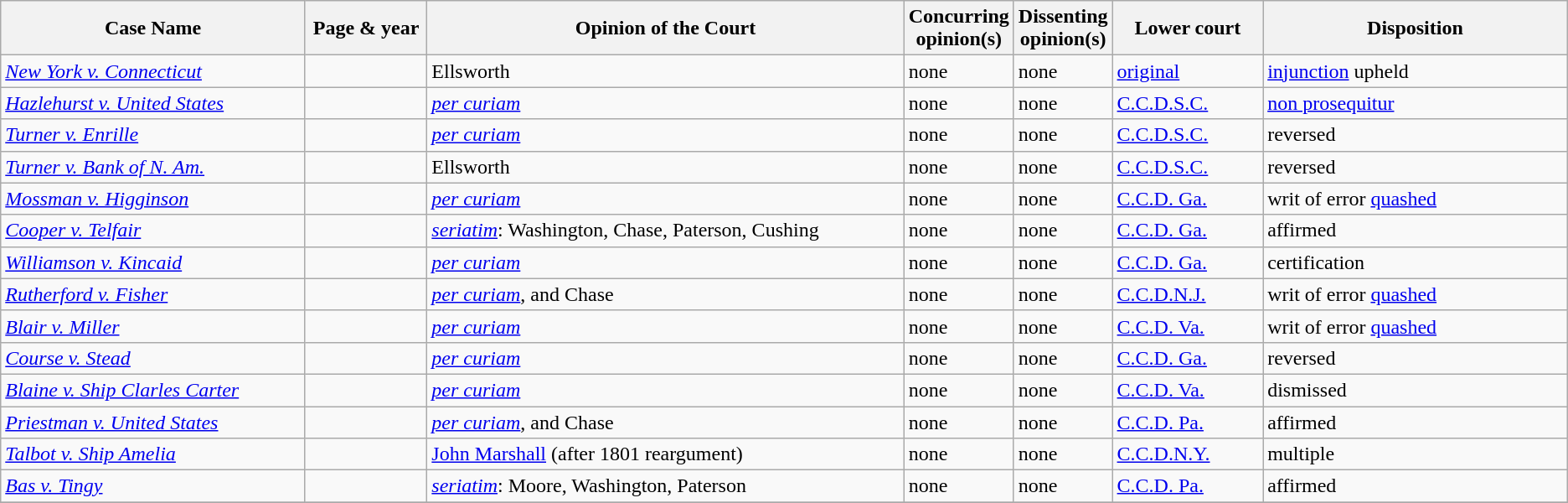<table class="wikitable sortable">
<tr>
<th scope="col" style="width: 250px;">Case Name</th>
<th scope="col" style="width: 95px;">Page & year</th>
<th scope="col" style="width: 400px;">Opinion of the Court</th>
<th scope="col" style="width: 10px;">Concurring opinion(s)</th>
<th scope="col" style="width: 10px;">Dissenting opinion(s)</th>
<th scope="col" style="width: 116px;">Lower court</th>
<th scope="col" style="width: 250px;">Disposition</th>
</tr>
<tr>
<td><em><a href='#'>New York v. Connecticut</a></em></td>
<td align="right"></td>
<td>Ellsworth</td>
<td>none</td>
<td>none</td>
<td><a href='#'>original</a></td>
<td><a href='#'>injunction</a> upheld</td>
</tr>
<tr>
<td><em><a href='#'>Hazlehurst v. United States</a></em></td>
<td align="right"></td>
<td><em><a href='#'>per curiam</a></em></td>
<td>none</td>
<td>none</td>
<td><a href='#'>C.C.D.S.C.</a></td>
<td><a href='#'>non prosequitur</a></td>
</tr>
<tr>
<td><em><a href='#'>Turner v. Enrille</a></em></td>
<td align="right"></td>
<td><em><a href='#'>per curiam</a></em></td>
<td>none</td>
<td>none</td>
<td><a href='#'>C.C.D.S.C.</a></td>
<td>reversed</td>
</tr>
<tr>
<td><em><a href='#'>Turner v. Bank of N. Am.</a></em></td>
<td align="right"></td>
<td>Ellsworth</td>
<td>none</td>
<td>none</td>
<td><a href='#'>C.C.D.S.C.</a></td>
<td>reversed</td>
</tr>
<tr>
<td><em><a href='#'>Mossman v. Higginson</a></em></td>
<td align="right"></td>
<td><em><a href='#'>per curiam</a></em></td>
<td>none</td>
<td>none</td>
<td><a href='#'>C.C.D. Ga.</a></td>
<td>writ of error <a href='#'>quashed</a></td>
</tr>
<tr>
<td><em><a href='#'>Cooper v. Telfair</a></em></td>
<td align="right"></td>
<td><em><a href='#'>seriatim</a></em>: Washington, Chase, Paterson, Cushing</td>
<td>none</td>
<td>none</td>
<td><a href='#'>C.C.D. Ga.</a></td>
<td>affirmed</td>
</tr>
<tr>
<td><em><a href='#'>Williamson v. Kincaid</a></em></td>
<td align="right"></td>
<td><em><a href='#'>per curiam</a></em></td>
<td>none</td>
<td>none</td>
<td><a href='#'>C.C.D. Ga.</a></td>
<td>certification</td>
</tr>
<tr>
<td><em><a href='#'>Rutherford v. Fisher</a></em></td>
<td align="right"></td>
<td><em><a href='#'>per curiam</a></em>, and Chase</td>
<td>none</td>
<td>none</td>
<td><a href='#'>C.C.D.N.J.</a></td>
<td>writ of error <a href='#'>quashed</a></td>
</tr>
<tr>
<td><em><a href='#'>Blair v. Miller</a></em></td>
<td align="right"></td>
<td><em><a href='#'>per curiam</a></em></td>
<td>none</td>
<td>none</td>
<td><a href='#'>C.C.D. Va.</a></td>
<td>writ of error <a href='#'>quashed</a></td>
</tr>
<tr>
<td><em><a href='#'>Course v. Stead</a></em></td>
<td align="right"></td>
<td><em><a href='#'>per curiam</a></em></td>
<td>none</td>
<td>none</td>
<td><a href='#'>C.C.D. Ga.</a></td>
<td>reversed</td>
</tr>
<tr>
<td><em><a href='#'>Blaine v. Ship Clarles Carter</a></em></td>
<td align="right"></td>
<td><em><a href='#'>per curiam</a></em></td>
<td>none</td>
<td>none</td>
<td><a href='#'>C.C.D. Va.</a></td>
<td>dismissed</td>
</tr>
<tr>
<td><em><a href='#'>Priestman v. United States</a></em></td>
<td align="right"></td>
<td><em><a href='#'>per curiam</a></em>, and Chase</td>
<td>none</td>
<td>none</td>
<td><a href='#'>C.C.D. Pa.</a></td>
<td>affirmed</td>
</tr>
<tr>
<td><em><a href='#'>Talbot v. Ship Amelia</a></em></td>
<td align="right"></td>
<td><a href='#'>John Marshall</a> (after 1801 reargument)</td>
<td>none</td>
<td>none</td>
<td><a href='#'>C.C.D.N.Y.</a></td>
<td>multiple</td>
</tr>
<tr>
<td><em><a href='#'>Bas v. Tingy</a></em></td>
<td align="right"></td>
<td><em><a href='#'>seriatim</a></em>: Moore, Washington, Paterson</td>
<td>none</td>
<td>none</td>
<td><a href='#'>C.C.D. Pa.</a></td>
<td>affirmed</td>
</tr>
<tr>
</tr>
</table>
